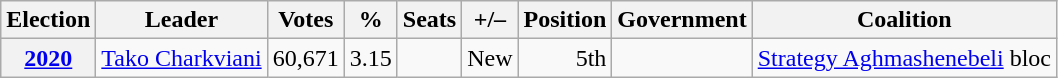<table class="wikitable" style="text-align: right;">
<tr>
<th>Election</th>
<th>Leader</th>
<th>Votes</th>
<th>%</th>
<th>Seats</th>
<th>+/–</th>
<th>Position</th>
<th>Government</th>
<th>Coalition</th>
</tr>
<tr>
<th><a href='#'>2020</a></th>
<td align="left"><a href='#'>Tako Charkviani</a></td>
<td>60,671</td>
<td>3.15</td>
<td></td>
<td>New</td>
<td>5th</td>
<td></td>
<td align=center><a href='#'>Strategy Aghmashenebeli</a> bloc</td>
</tr>
</table>
